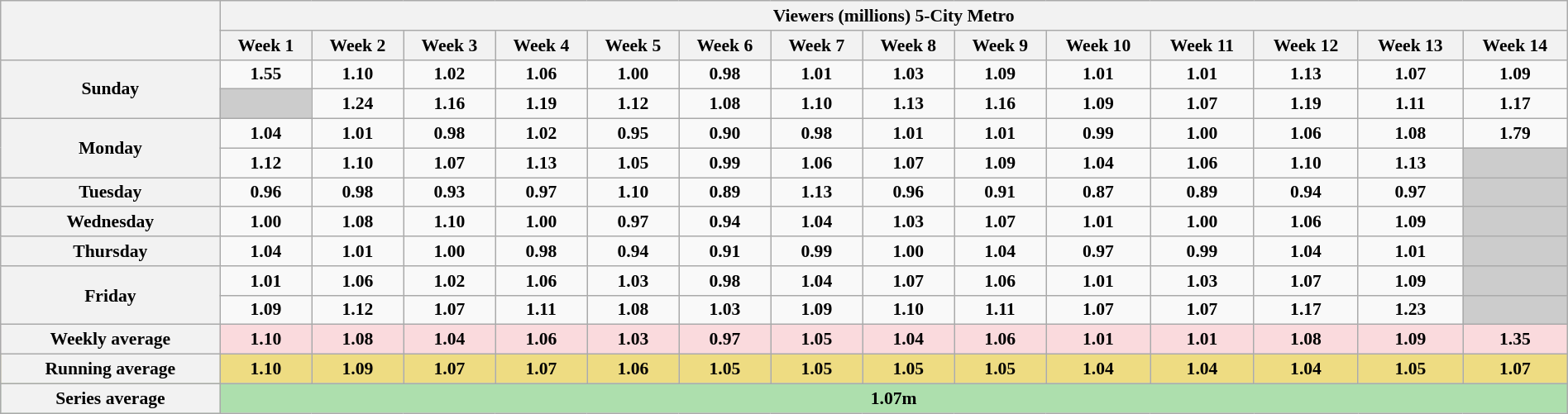<table class="wikitable" style="font-size:90%; text-align:center; width: 100%; margin-left: auto; margin-right: auto;">
<tr>
<th scope="col" rowspan="2" style="width:14%;"></th>
<th scope=col colspan=14>Viewers (millions) 5-City Metro</th>
</tr>
<tr>
<th>Week 1</th>
<th>Week 2</th>
<th>Week 3</th>
<th>Week 4</th>
<th>Week 5</th>
<th>Week 6</th>
<th>Week 7</th>
<th>Week 8</th>
<th>Week 9</th>
<th>Week 10</th>
<th>Week 11</th>
<th>Week 12</th>
<th>Week 13</th>
<th>Week 14</th>
</tr>
<tr>
<th rowspan=2>Sunday</th>
<td><strong>1.55</strong></td>
<td><strong>1.10</strong></td>
<td><strong>1.02</strong></td>
<td><strong>1.06</strong></td>
<td><strong>1.00</strong></td>
<td><strong>0.98</strong></td>
<td><strong>1.01</strong></td>
<td><strong>1.03</strong></td>
<td><strong>1.09</strong></td>
<td><strong>1.01</strong></td>
<td><strong>1.01</strong></td>
<td><strong>1.13</strong></td>
<td><strong>1.07</strong></td>
<td><strong>1.09</strong></td>
</tr>
<tr>
<td style=background:#CCC></td>
<td><strong>1.24</strong></td>
<td><strong>1.16</strong></td>
<td><strong>1.19</strong></td>
<td><strong>1.12</strong></td>
<td><strong>1.08</strong></td>
<td><strong>1.10</strong></td>
<td><strong>1.13</strong></td>
<td><strong>1.16</strong></td>
<td><strong>1.09</strong></td>
<td><strong>1.07</strong></td>
<td><strong>1.19</strong></td>
<td><strong>1.11</strong></td>
<td><strong>1.17</strong></td>
</tr>
<tr>
<th rowspan=2>Monday</th>
<td><strong>1.04</strong></td>
<td><strong>1.01</strong></td>
<td><strong>0.98</strong></td>
<td><strong>1.02</strong></td>
<td><strong>0.95</strong></td>
<td><strong>0.90</strong></td>
<td><strong>0.98</strong></td>
<td><strong>1.01</strong></td>
<td><strong>1.01</strong></td>
<td><strong>0.99</strong></td>
<td><strong>1.00</strong></td>
<td><strong>1.06</strong></td>
<td><strong>1.08</strong></td>
<td><strong>1.79</strong></td>
</tr>
<tr>
<td><strong>1.12</strong></td>
<td><strong>1.10</strong></td>
<td><strong>1.07</strong></td>
<td><strong>1.13</strong></td>
<td><strong>1.05</strong></td>
<td><strong>0.99</strong></td>
<td><strong>1.06</strong></td>
<td><strong>1.07</strong></td>
<td><strong>1.09</strong></td>
<td><strong>1.04</strong></td>
<td><strong>1.06</strong></td>
<td><strong>1.10</strong></td>
<td><strong>1.13</strong></td>
<td style=background:#CCC></td>
</tr>
<tr>
<th>Tuesday</th>
<td><strong>0.96</strong></td>
<td><strong>0.98</strong></td>
<td><strong>0.93</strong></td>
<td><strong>0.97</strong></td>
<td><strong>1.10</strong></td>
<td><strong>0.89</strong></td>
<td><strong>1.13</strong></td>
<td><strong>0.96</strong></td>
<td><strong>0.91</strong></td>
<td><strong>0.87</strong></td>
<td><strong>0.89</strong></td>
<td><strong>0.94</strong></td>
<td><strong>0.97</strong></td>
<td style=background:#CCC></td>
</tr>
<tr>
<th>Wednesday</th>
<td><strong>1.00</strong></td>
<td><strong>1.08</strong></td>
<td><strong>1.10</strong></td>
<td><strong>1.00</strong></td>
<td><strong>0.97</strong></td>
<td><strong>0.94</strong></td>
<td><strong>1.04</strong></td>
<td><strong>1.03</strong></td>
<td><strong>1.07</strong></td>
<td><strong>1.01</strong></td>
<td><strong>1.00</strong></td>
<td><strong>1.06</strong></td>
<td><strong>1.09</strong></td>
<td style=background:#CCC></td>
</tr>
<tr>
<th>Thursday</th>
<td><strong>1.04</strong></td>
<td><strong>1.01</strong></td>
<td><strong>1.00</strong></td>
<td><strong>0.98</strong></td>
<td><strong>0.94</strong></td>
<td><strong>0.91</strong></td>
<td><strong>0.99</strong></td>
<td><strong>1.00</strong></td>
<td><strong>1.04</strong></td>
<td><strong>0.97</strong></td>
<td><strong>0.99</strong></td>
<td><strong>1.04</strong></td>
<td><strong>1.01</strong></td>
<td style=background:#CCC></td>
</tr>
<tr>
<th rowspan=2>Friday</th>
<td><strong>1.01</strong></td>
<td><strong>1.06</strong></td>
<td><strong>1.02</strong></td>
<td><strong>1.06</strong></td>
<td><strong>1.03</strong></td>
<td><strong>0.98</strong></td>
<td><strong>1.04</strong></td>
<td><strong>1.07</strong></td>
<td><strong>1.06</strong></td>
<td><strong>1.01</strong></td>
<td><strong>1.03</strong></td>
<td><strong>1.07</strong></td>
<td><strong>1.09</strong></td>
<td style=background:#CCC></td>
</tr>
<tr>
<td><strong>1.09</strong></td>
<td><strong>1.12</strong></td>
<td><strong>1.07</strong></td>
<td><strong>1.11</strong></td>
<td><strong>1.08</strong></td>
<td><strong>1.03</strong></td>
<td><strong>1.09</strong></td>
<td><strong>1.10</strong></td>
<td><strong>1.11</strong></td>
<td><strong>1.07</strong></td>
<td><strong>1.07</strong></td>
<td><strong>1.17</strong></td>
<td><strong>1.23</strong></td>
<td style=background:#CCC></td>
</tr>
<tr style="background:#FADADD;" |>
<th>Weekly average</th>
<td><strong>1.10</strong></td>
<td><strong>1.08</strong></td>
<td><strong>1.04</strong></td>
<td><strong>1.06</strong></td>
<td><strong>1.03</strong></td>
<td><strong>0.97</strong></td>
<td><strong>1.05</strong></td>
<td><strong>1.04</strong></td>
<td><strong>1.06</strong></td>
<td><strong>1.01</strong></td>
<td><strong>1.01</strong></td>
<td><strong>1.08</strong></td>
<td><strong>1.09</strong></td>
<td><strong>1.35</strong></td>
</tr>
<tr style="background:#EEDC82;" |>
<th>Running average</th>
<td><strong>1.10</strong></td>
<td><strong>1.09</strong></td>
<td><strong>1.07</strong></td>
<td><strong>1.07</strong></td>
<td><strong>1.06</strong></td>
<td><strong>1.05</strong></td>
<td><strong>1.05</strong></td>
<td><strong>1.05</strong></td>
<td><strong>1.05</strong></td>
<td><strong>1.04</strong></td>
<td><strong>1.04</strong></td>
<td><strong>1.04</strong></td>
<td><strong>1.05</strong></td>
<td><strong>1.07</strong></td>
</tr>
<tr style="background:#ADDFAD;" |>
<th>Series average</th>
<td colspan=14><strong>1.07m</strong></td>
</tr>
</table>
